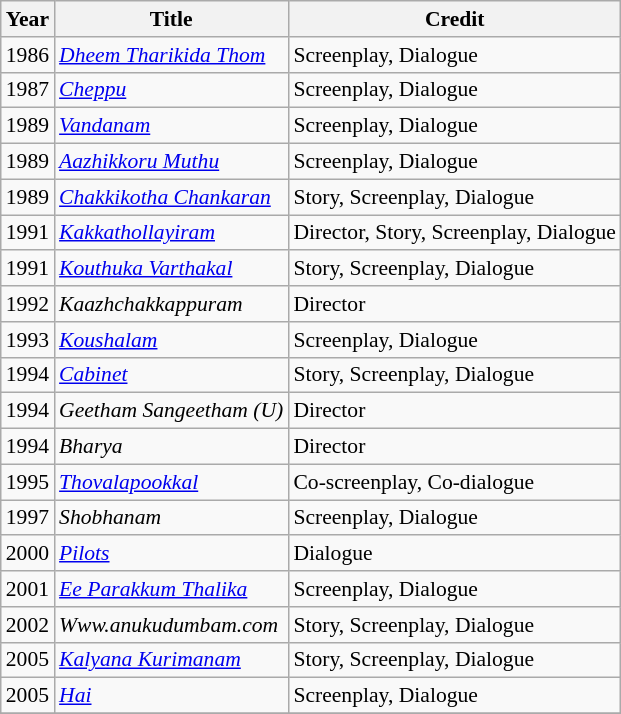<table class="wikitable" style="font-size: 90%;">
<tr>
<th>Year</th>
<th>Title</th>
<th>Credit</th>
</tr>
<tr>
<td>1986</td>
<td><em><a href='#'>Dheem Tharikida Thom</a></em></td>
<td>Screenplay, Dialogue</td>
</tr>
<tr .>
<td>1987</td>
<td><em><a href='#'>Cheppu</a></em></td>
<td>Screenplay, Dialogue</td>
</tr>
<tr>
<td>1989</td>
<td><em><a href='#'>Vandanam</a></em></td>
<td>Screenplay, Dialogue</td>
</tr>
<tr>
<td>1989</td>
<td><em><a href='#'>Aazhikkoru Muthu</a></em></td>
<td>Screenplay, Dialogue</td>
</tr>
<tr>
<td>1989</td>
<td><em><a href='#'>Chakkikotha Chankaran</a></em></td>
<td>Story, Screenplay, Dialogue</td>
</tr>
<tr>
<td>1991</td>
<td><em><a href='#'>Kakkathollayiram</a></em></td>
<td>Director, Story, Screenplay, Dialogue</td>
</tr>
<tr>
<td>1991</td>
<td><em><a href='#'>Kouthuka Varthakal</a></em></td>
<td>Story, Screenplay, Dialogue</td>
</tr>
<tr>
<td>1992</td>
<td><em>Kaazhchakkappuram</em></td>
<td>Director</td>
</tr>
<tr>
<td>1993</td>
<td><em><a href='#'>Koushalam</a></em></td>
<td>Screenplay, Dialogue</td>
</tr>
<tr>
<td>1994</td>
<td><em><a href='#'>Cabinet</a></em></td>
<td>Story, Screenplay, Dialogue</td>
</tr>
<tr>
<td>1994</td>
<td><em>Geetham Sangeetham (U)</em></td>
<td>Director</td>
</tr>
<tr>
<td>1994</td>
<td><em>Bharya</em></td>
<td>Director</td>
</tr>
<tr>
<td>1995</td>
<td><em><a href='#'>Thovalapookkal</a></em></td>
<td>Co-screenplay, Co-dialogue</td>
</tr>
<tr>
<td>1997</td>
<td><em>Shobhanam</em></td>
<td>Screenplay, Dialogue</td>
</tr>
<tr>
<td>2000</td>
<td><em><a href='#'>Pilots</a></em></td>
<td>Dialogue</td>
</tr>
<tr>
<td>2001</td>
<td><em><a href='#'>Ee Parakkum Thalika</a></em></td>
<td>Screenplay, Dialogue</td>
</tr>
<tr>
<td>2002</td>
<td><em>Www.anukudumbam.com</em></td>
<td>Story, Screenplay, Dialogue</td>
</tr>
<tr>
<td>2005</td>
<td><em><a href='#'>Kalyana Kurimanam</a></em></td>
<td>Story, Screenplay, Dialogue</td>
</tr>
<tr>
<td>2005</td>
<td><em><a href='#'>Hai</a></em></td>
<td>Screenplay, Dialogue</td>
</tr>
<tr>
</tr>
</table>
